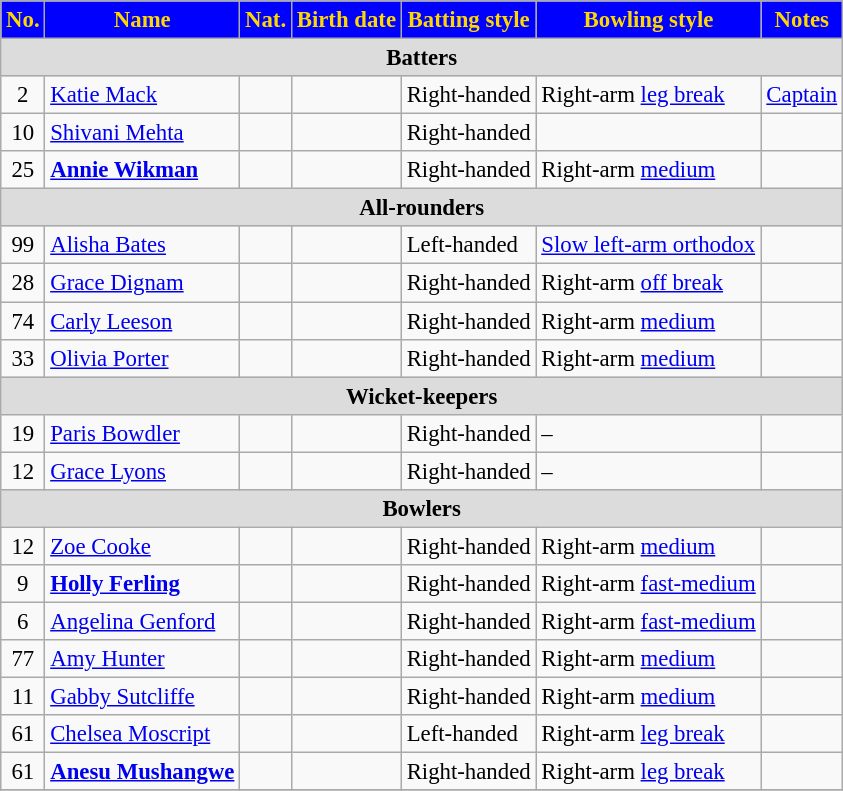<table class="wikitable" style="font-size:95%">
<tr>
<th style="background:#00F; color:Gold; text-align:centre;">No.</th>
<th style="background:#00F; color:Gold; text-align:centre;">Name</th>
<th style="background:#00F; color:Gold; text-align:centre;">Nat.</th>
<th style="background:#00F; color:Gold; text-align:centre;">Birth date</th>
<th style="background:#00F; color:Gold; text-align:centre;">Batting style</th>
<th style="background:#00F; color:Gold; text-align:centre;">Bowling style</th>
<th style="background:#00F; color:Gold; text-align:centre;">Notes</th>
</tr>
<tr>
<th colspan="7" style="background:#dcdcdc" text-align:centre;">Batters</th>
</tr>
<tr>
<td style="text-align:center">2</td>
<td><a href='#'>Katie Mack</a></td>
<td style="text-align:center"></td>
<td></td>
<td>Right-handed</td>
<td>Right-arm <a href='#'>leg break</a></td>
<td><a href='#'>Captain</a></td>
</tr>
<tr>
<td style="text-align:center">10</td>
<td><a href='#'>Shivani Mehta</a></td>
<td style="text-align:center"></td>
<td></td>
<td>Right-handed</td>
<td></td>
<td></td>
</tr>
<tr>
<td style="text-align:center">25</td>
<td><strong><a href='#'>Annie Wikman</a></strong></td>
<td style="text-align:center"></td>
<td></td>
<td>Right-handed</td>
<td>Right-arm <a href='#'>medium</a></td>
<td></td>
</tr>
<tr>
<th colspan="7" style="background:#dcdcdc" text-align:centre;">All-rounders</th>
</tr>
<tr>
<td style="text-align:center">99</td>
<td><a href='#'>Alisha Bates</a></td>
<td style="text-align:center"></td>
<td></td>
<td>Left-handed</td>
<td><a href='#'>Slow left-arm orthodox</a></td>
<td></td>
</tr>
<tr>
<td style="text-align:center">28</td>
<td><a href='#'>Grace Dignam</a></td>
<td style="text-align:center"></td>
<td></td>
<td>Right-handed</td>
<td>Right-arm <a href='#'>off break</a></td>
<td></td>
</tr>
<tr>
<td style="text-align:center">74</td>
<td><a href='#'>Carly Leeson</a></td>
<td style="text-align:center"></td>
<td></td>
<td>Right-handed</td>
<td>Right-arm <a href='#'>medium</a></td>
<td></td>
</tr>
<tr>
<td style="text-align:center">33</td>
<td><a href='#'>Olivia Porter</a></td>
<td style="text-align:center"></td>
<td></td>
<td>Right-handed</td>
<td>Right-arm <a href='#'>medium</a></td>
<td></td>
</tr>
<tr>
<th colspan="7" style="background:#dcdcdc" text-align:centre;">Wicket-keepers</th>
</tr>
<tr>
<td style="text-align:center">19</td>
<td><a href='#'>Paris Bowdler</a></td>
<td style="text-align:center"></td>
<td></td>
<td>Right-handed</td>
<td>–</td>
<td></td>
</tr>
<tr>
<td style="text-align:center">12</td>
<td><a href='#'>Grace Lyons</a></td>
<td style="text-align:center"></td>
<td></td>
<td>Right-handed</td>
<td>–</td>
<td></td>
</tr>
<tr>
<th colspan="7" style="background:#dcdcdc" text-align:centre;">Bowlers</th>
</tr>
<tr>
<td style="text-align:center">12</td>
<td><a href='#'>Zoe Cooke</a></td>
<td style="text-align:center"></td>
<td></td>
<td>Right-handed</td>
<td>Right-arm <a href='#'>medium</a></td>
<td></td>
</tr>
<tr>
<td style="text-align:center">9</td>
<td><strong><a href='#'>Holly Ferling</a></strong></td>
<td style="text-align:center"></td>
<td></td>
<td>Right-handed</td>
<td>Right-arm <a href='#'>fast-medium</a></td>
<td></td>
</tr>
<tr>
<td style="text-align:center">6</td>
<td><a href='#'>Angelina Genford</a></td>
<td style="text-align:center"></td>
<td></td>
<td>Right-handed</td>
<td>Right-arm <a href='#'>fast-medium</a></td>
<td></td>
</tr>
<tr>
<td style="text-align:center">77</td>
<td><a href='#'>Amy Hunter</a></td>
<td style="text-align:center"></td>
<td></td>
<td>Right-handed</td>
<td>Right-arm <a href='#'>medium</a></td>
<td></td>
</tr>
<tr>
<td style="text-align:center">11</td>
<td><a href='#'>Gabby Sutcliffe</a></td>
<td style="text-align:center"></td>
<td></td>
<td>Right-handed</td>
<td>Right-arm <a href='#'>medium</a></td>
<td></td>
</tr>
<tr>
<td style="text-align:center">61</td>
<td><a href='#'>Chelsea Moscript</a></td>
<td style="text-align:center"></td>
<td></td>
<td>Left-handed</td>
<td>Right-arm <a href='#'>leg break</a></td>
<td></td>
</tr>
<tr>
<td style="text-align:center">61</td>
<td><strong><a href='#'>Anesu Mushangwe</a></strong></td>
<td style="text-align:center"></td>
<td></td>
<td>Right-handed</td>
<td>Right-arm <a href='#'>leg break</a></td>
<td></td>
</tr>
<tr>
</tr>
</table>
